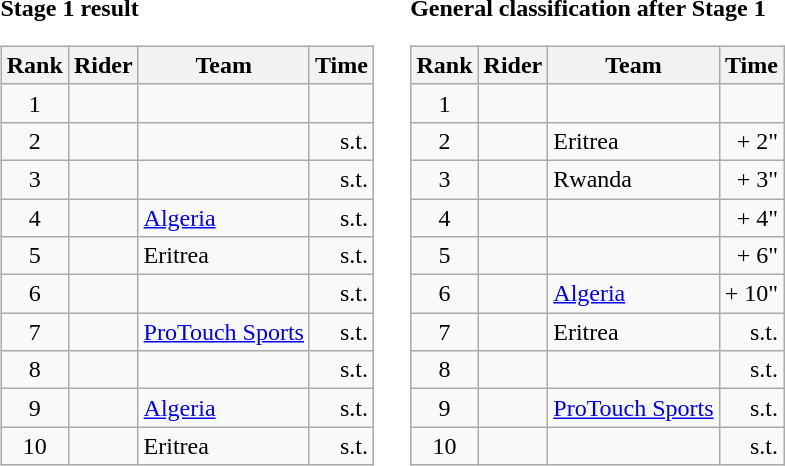<table>
<tr>
<td><strong>Stage 1 result</strong><br><table class="wikitable">
<tr>
<th scope="col">Rank</th>
<th scope="col">Rider</th>
<th scope="col">Team</th>
<th scope="col">Time</th>
</tr>
<tr>
<td style="text-align:center;">1</td>
<td></td>
<td></td>
<td style="text-align:right;"></td>
</tr>
<tr>
<td style="text-align:center;">2</td>
<td></td>
<td></td>
<td style="text-align:right;">s.t.</td>
</tr>
<tr>
<td style="text-align:center;">3</td>
<td></td>
<td></td>
<td style="text-align:right;">s.t.</td>
</tr>
<tr>
<td style="text-align:center;">4</td>
<td></td>
<td><a href='#'>Algeria</a></td>
<td style="text-align:right;">s.t.</td>
</tr>
<tr>
<td style="text-align:center;">5</td>
<td></td>
<td>Eritrea</td>
<td style="text-align:right;">s.t.</td>
</tr>
<tr>
<td style="text-align:center;">6</td>
<td></td>
<td></td>
<td style="text-align:right;">s.t.</td>
</tr>
<tr>
<td style="text-align:center;">7</td>
<td></td>
<td><a href='#'>ProTouch Sports</a></td>
<td style="text-align:right;">s.t.</td>
</tr>
<tr>
<td style="text-align:center;">8</td>
<td></td>
<td></td>
<td style="text-align:right;">s.t.</td>
</tr>
<tr>
<td style="text-align:center;">9</td>
<td></td>
<td><a href='#'>Algeria</a></td>
<td style="text-align:right;">s.t.</td>
</tr>
<tr>
<td style="text-align:center;">10</td>
<td></td>
<td>Eritrea</td>
<td style="text-align:right;">s.t.</td>
</tr>
</table>
</td>
<td></td>
<td><strong>General classification after Stage 1</strong><br><table class="wikitable">
<tr>
<th scope="col">Rank</th>
<th scope="col">Rider</th>
<th scope="col">Team</th>
<th scope="col">Time</th>
</tr>
<tr>
<td style="text-align:center;">1</td>
<td>  </td>
<td></td>
<td style="text-align:right;"></td>
</tr>
<tr>
<td style="text-align:center;">2</td>
<td></td>
<td>Eritrea</td>
<td style="text-align:right;">+ 2"</td>
</tr>
<tr>
<td style="text-align:center;">3</td>
<td></td>
<td>Rwanda</td>
<td style="text-align:right;">+ 3"</td>
</tr>
<tr>
<td style="text-align:center;">4</td>
<td></td>
<td></td>
<td style="text-align:right;">+ 4"</td>
</tr>
<tr>
<td style="text-align:center;">5</td>
<td></td>
<td></td>
<td style="text-align:right;">+ 6"</td>
</tr>
<tr>
<td style="text-align:center;">6</td>
<td></td>
<td><a href='#'>Algeria</a></td>
<td style="text-align:right;">+ 10"</td>
</tr>
<tr>
<td style="text-align:center;">7</td>
<td></td>
<td>Eritrea</td>
<td style="text-align:right;">s.t.</td>
</tr>
<tr>
<td style="text-align:center;">8</td>
<td></td>
<td></td>
<td style="text-align:right;">s.t.</td>
</tr>
<tr>
<td style="text-align:center;">9</td>
<td></td>
<td><a href='#'>ProTouch Sports</a></td>
<td style="text-align:right;">s.t.</td>
</tr>
<tr>
<td style="text-align:center;">10</td>
<td></td>
<td></td>
<td style="text-align:right;">s.t.</td>
</tr>
</table>
</td>
</tr>
</table>
